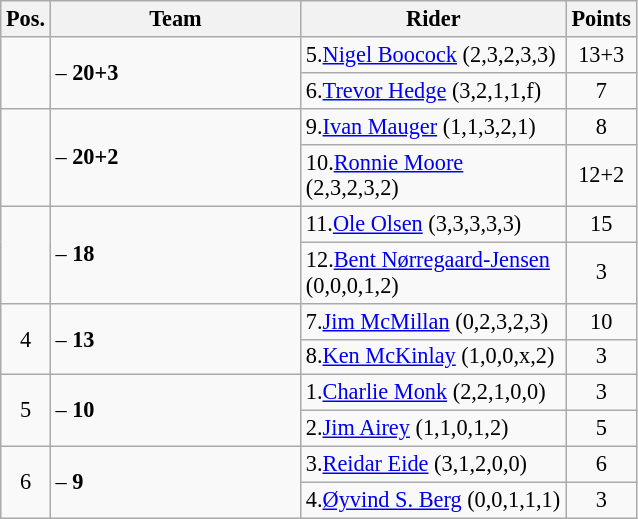<table class=wikitable style="font-size:93%;">
<tr>
<th width=25px>Pos.</th>
<th width=160px>Team</th>
<th width=170px>Rider</th>
<th width=40px>Points</th>
</tr>
<tr align=center >
<td rowspan=2 ></td>
<td rowspan=2 align=left> – <strong>20+3</strong></td>
<td align=left>5.<a href='#'>Nigel Boocock</a> (2,3,2,3,3)</td>
<td>13+3</td>
</tr>
<tr align=center >
<td align=left>6.<a href='#'>Trevor Hedge</a> (3,2,1,1,f)</td>
<td>7</td>
</tr>
<tr align=center >
<td rowspan=2 ></td>
<td rowspan=2 align=left> – <strong>20+2</strong></td>
<td align=left>9.<a href='#'>Ivan Mauger</a> (1,1,3,2,1)</td>
<td>8</td>
</tr>
<tr align=center >
<td align=left>10.<a href='#'>Ronnie Moore</a> (2,3,2,3,2)</td>
<td>12+2</td>
</tr>
<tr align=center >
<td rowspan=2 ></td>
<td rowspan=2 align=left> – <strong>18</strong></td>
<td align=left>11.<a href='#'>Ole Olsen</a> (3,3,3,3,3)</td>
<td>15</td>
</tr>
<tr align=center >
<td align=left>12.<a href='#'>Bent Nørregaard-Jensen</a> (0,0,0,1,2)</td>
<td>3</td>
</tr>
<tr align=center>
<td rowspan=2>4</td>
<td rowspan=2 align=left> – <strong>13</strong></td>
<td align=left>7.<a href='#'>Jim McMillan</a> (0,2,3,2,3)</td>
<td>10</td>
</tr>
<tr align=center>
<td align=left>8.<a href='#'>Ken McKinlay</a> (1,0,0,x,2)</td>
<td>3</td>
</tr>
<tr align=center>
<td rowspan=2>5</td>
<td rowspan=2 align=left>  – <strong>10</strong></td>
<td align=left>1.<a href='#'>Charlie Monk</a> (2,2,1,0,0)</td>
<td>3</td>
</tr>
<tr align=center>
<td align=left>2.<a href='#'>Jim Airey</a> (1,1,0,1,2)</td>
<td>5</td>
</tr>
<tr align=center>
<td rowspan=2>6</td>
<td rowspan=2 align=left> – <strong>9</strong></td>
<td align=left>3.<a href='#'>Reidar Eide</a> (3,1,2,0,0)</td>
<td>6</td>
</tr>
<tr align=center>
<td align=left>4.<a href='#'>Øyvind S. Berg</a> (0,0,1,1,1)</td>
<td>3</td>
</tr>
</table>
